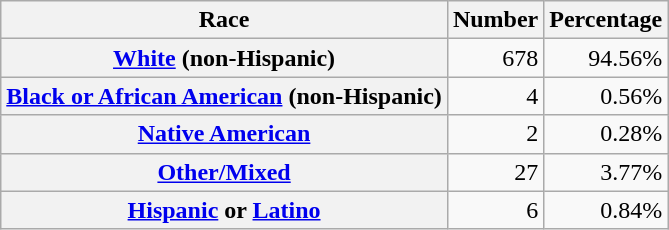<table class="wikitable" style="text-align:right">
<tr>
<th scope="col">Race</th>
<th scope="col">Number</th>
<th scope="col">Percentage</th>
</tr>
<tr>
<th scope="row"><a href='#'>White</a> (non-Hispanic)</th>
<td>678</td>
<td>94.56%</td>
</tr>
<tr>
<th scope="row"><a href='#'>Black or African American</a> (non-Hispanic)</th>
<td>4</td>
<td>0.56%</td>
</tr>
<tr>
<th scope="row"><a href='#'>Native American</a></th>
<td>2</td>
<td>0.28%</td>
</tr>
<tr>
<th scope="row"><a href='#'>Other/Mixed</a></th>
<td>27</td>
<td>3.77%</td>
</tr>
<tr>
<th scope="row"><a href='#'>Hispanic</a> or <a href='#'>Latino</a></th>
<td>6</td>
<td>0.84%</td>
</tr>
</table>
